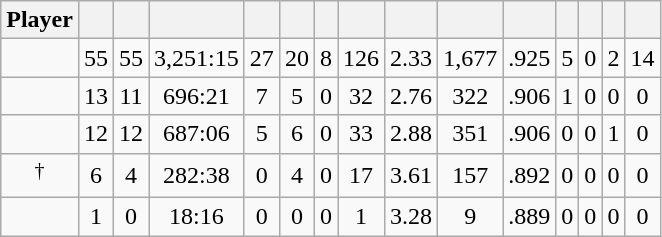<table class="wikitable sortable" style="text-align:center;">
<tr>
<th>Player</th>
<th></th>
<th></th>
<th></th>
<th></th>
<th></th>
<th></th>
<th></th>
<th></th>
<th></th>
<th></th>
<th></th>
<th></th>
<th></th>
<th></th>
</tr>
<tr>
<td></td>
<td>55</td>
<td>55</td>
<td>3,251:15</td>
<td>27</td>
<td>20</td>
<td>8</td>
<td>126</td>
<td>2.33</td>
<td>1,677</td>
<td>.925</td>
<td>5</td>
<td>0</td>
<td>2</td>
<td>14</td>
</tr>
<tr>
<td></td>
<td>13</td>
<td>11</td>
<td>696:21</td>
<td>7</td>
<td>5</td>
<td>0</td>
<td>32</td>
<td>2.76</td>
<td>322</td>
<td>.906</td>
<td>1</td>
<td>0</td>
<td>0</td>
<td>0</td>
</tr>
<tr>
<td></td>
<td>12</td>
<td>12</td>
<td>687:06</td>
<td>5</td>
<td>6</td>
<td>0</td>
<td>33</td>
<td>2.88</td>
<td>351</td>
<td>.906</td>
<td>0</td>
<td>0</td>
<td>1</td>
<td>0</td>
</tr>
<tr>
<td><sup>†</sup></td>
<td>6</td>
<td>4</td>
<td>282:38</td>
<td>0</td>
<td>4</td>
<td>0</td>
<td>17</td>
<td>3.61</td>
<td>157</td>
<td>.892</td>
<td>0</td>
<td>0</td>
<td>0</td>
<td>0</td>
</tr>
<tr>
<td></td>
<td>1</td>
<td>0</td>
<td>18:16</td>
<td>0</td>
<td>0</td>
<td>0</td>
<td>1</td>
<td>3.28</td>
<td>9</td>
<td>.889</td>
<td>0</td>
<td>0</td>
<td>0</td>
<td>0</td>
</tr>
</table>
